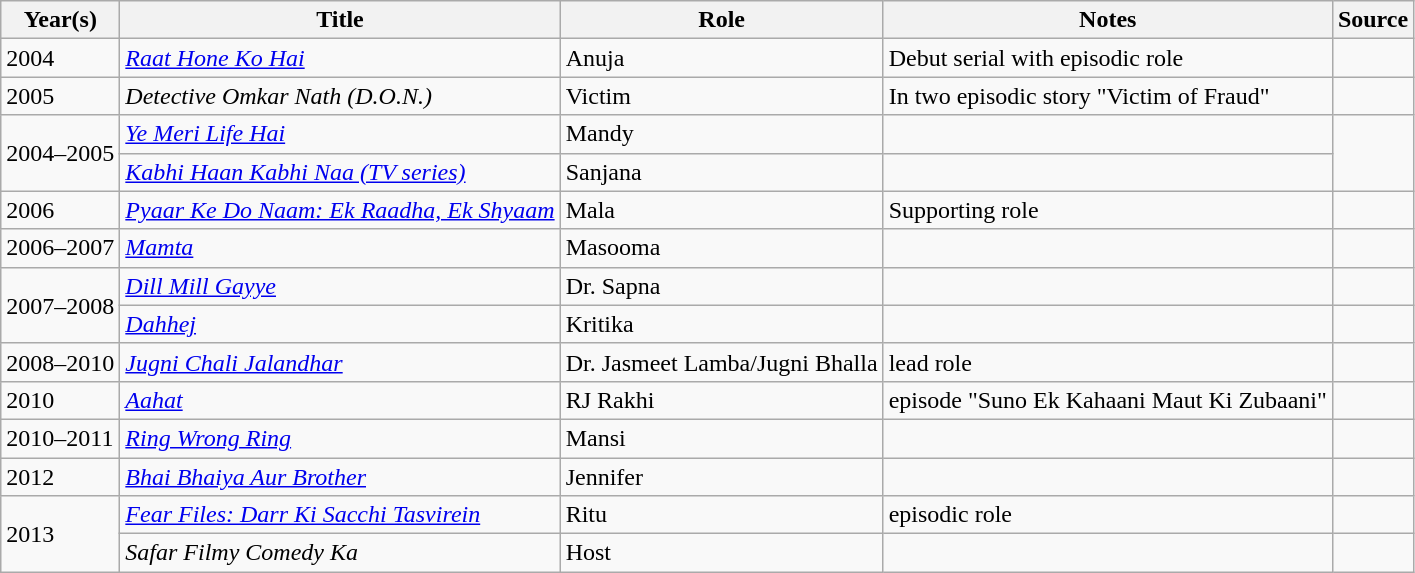<table class="wikitable">
<tr>
<th>Year(s)</th>
<th>Title</th>
<th>Role</th>
<th>Notes</th>
<th>Source</th>
</tr>
<tr>
<td>2004</td>
<td><em><a href='#'>Raat Hone Ko Hai</a></em></td>
<td>Anuja</td>
<td>Debut serial with episodic role</td>
<td></td>
</tr>
<tr>
<td>2005</td>
<td><em>Detective Omkar Nath (D.O.N.)</em></td>
<td>Victim</td>
<td>In two episodic story "Victim of Fraud"</td>
<td></td>
</tr>
<tr>
<td rowspan="2">2004–2005</td>
<td><em><a href='#'>Ye Meri Life Hai</a></em></td>
<td>Mandy</td>
<td></td>
<td rowspan="2"></td>
</tr>
<tr>
<td><em><a href='#'>Kabhi Haan Kabhi Naa (TV series)</a></em></td>
<td>Sanjana</td>
<td></td>
</tr>
<tr>
<td>2006</td>
<td><em><a href='#'>Pyaar Ke Do Naam: Ek Raadha, Ek Shyaam</a></em></td>
<td>Mala</td>
<td>Supporting role</td>
<td></td>
</tr>
<tr>
<td>2006–2007</td>
<td><em><a href='#'>Mamta</a></em></td>
<td>Masooma</td>
<td></td>
<td></td>
</tr>
<tr>
<td rowspan="2">2007–2008</td>
<td><em><a href='#'>Dill Mill Gayye</a></em></td>
<td>Dr. Sapna</td>
<td></td>
<td></td>
</tr>
<tr>
<td><em><a href='#'>Dahhej</a></em></td>
<td>Kritika</td>
<td></td>
<td></td>
</tr>
<tr>
<td>2008–2010</td>
<td><em><a href='#'>Jugni Chali Jalandhar</a></em></td>
<td>Dr. Jasmeet Lamba/Jugni Bhalla</td>
<td>lead role</td>
<td></td>
</tr>
<tr>
<td>2010</td>
<td><em><a href='#'>Aahat</a></em></td>
<td>RJ Rakhi</td>
<td>episode "Suno Ek Kahaani Maut Ki Zubaani"</td>
<td></td>
</tr>
<tr>
<td>2010–2011</td>
<td><em><a href='#'>Ring Wrong Ring</a></em></td>
<td>Mansi</td>
<td></td>
<td></td>
</tr>
<tr>
<td>2012</td>
<td><em><a href='#'>Bhai Bhaiya Aur Brother</a></em></td>
<td>Jennifer</td>
<td></td>
<td></td>
</tr>
<tr>
<td rowspan=2>2013</td>
<td><em><a href='#'>Fear Files: Darr Ki Sacchi Tasvirein</a></em></td>
<td>Ritu</td>
<td>episodic role</td>
<td></td>
</tr>
<tr>
<td><em>Safar Filmy Comedy Ka</em></td>
<td>Host</td>
<td></td>
<td></td>
</tr>
</table>
